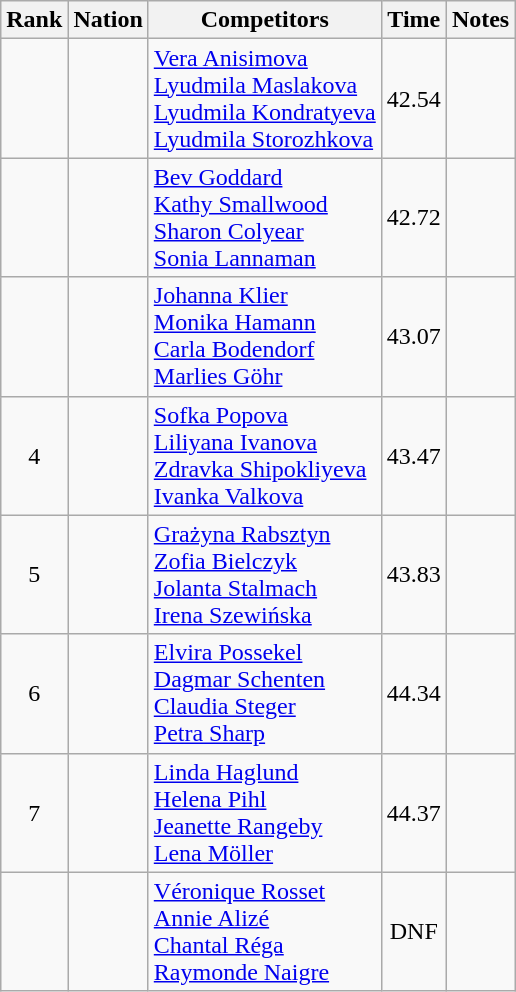<table class="wikitable sortable" style="text-align:center">
<tr>
<th>Rank</th>
<th>Nation</th>
<th>Competitors</th>
<th>Time</th>
<th>Notes</th>
</tr>
<tr>
<td></td>
<td align=left></td>
<td align=left><a href='#'>Vera Anisimova</a><br><a href='#'>Lyudmila Maslakova</a><br><a href='#'>Lyudmila Kondratyeva</a><br><a href='#'>Lyudmila Storozhkova</a></td>
<td>42.54</td>
<td></td>
</tr>
<tr>
<td></td>
<td align=left></td>
<td align=left><a href='#'>Bev Goddard</a><br><a href='#'>Kathy Smallwood</a><br><a href='#'>Sharon Colyear</a><br><a href='#'>Sonia Lannaman</a></td>
<td>42.72</td>
<td></td>
</tr>
<tr>
<td></td>
<td align=left></td>
<td align=left><a href='#'>Johanna Klier</a><br><a href='#'>Monika Hamann</a><br><a href='#'>Carla Bodendorf</a><br><a href='#'>Marlies Göhr</a></td>
<td>43.07</td>
<td></td>
</tr>
<tr>
<td>4</td>
<td align=left></td>
<td align=left><a href='#'>Sofka Popova</a><br><a href='#'>Liliyana Ivanova</a><br><a href='#'>Zdravka Shipokliyeva</a><br><a href='#'>Ivanka Valkova</a></td>
<td>43.47</td>
<td></td>
</tr>
<tr>
<td>5</td>
<td align=left></td>
<td align=left><a href='#'>Grażyna Rabsztyn</a><br><a href='#'>Zofia Bielczyk</a><br><a href='#'>Jolanta Stalmach</a><br><a href='#'>Irena Szewińska</a></td>
<td>43.83</td>
<td></td>
</tr>
<tr>
<td>6</td>
<td align=left></td>
<td align=left><a href='#'>Elvira Possekel</a><br><a href='#'>Dagmar Schenten</a><br><a href='#'>Claudia Steger</a><br><a href='#'>Petra Sharp</a></td>
<td>44.34</td>
<td></td>
</tr>
<tr>
<td>7</td>
<td align=left></td>
<td align=left><a href='#'>Linda Haglund</a><br><a href='#'>Helena Pihl</a><br><a href='#'>Jeanette Rangeby</a><br><a href='#'>Lena Möller</a></td>
<td>44.37</td>
<td></td>
</tr>
<tr>
<td></td>
<td align=left></td>
<td align=left><a href='#'>Véronique Rosset</a><br><a href='#'>Annie Alizé</a><br><a href='#'>Chantal Réga</a><br><a href='#'>Raymonde Naigre</a></td>
<td>DNF</td>
<td></td>
</tr>
</table>
